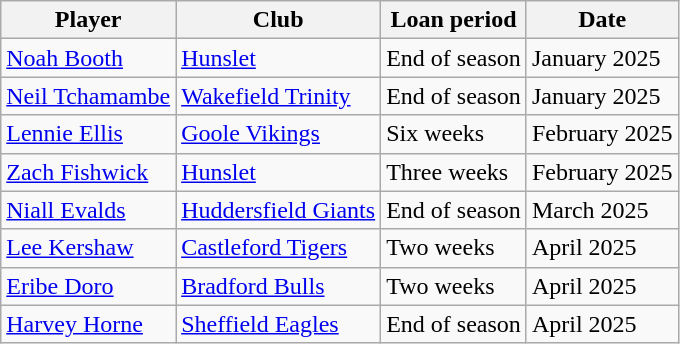<table class="wikitable">
<tr>
<th>Player</th>
<th>Club</th>
<th>Loan period</th>
<th>Date</th>
</tr>
<tr>
<td> <a href='#'>Noah Booth</a></td>
<td> <a href='#'>Hunslet</a></td>
<td>End of season</td>
<td>January 2025</td>
</tr>
<tr>
<td> <a href='#'>Neil Tchamambe</a></td>
<td> <a href='#'>Wakefield Trinity</a></td>
<td>End of season</td>
<td>January 2025</td>
</tr>
<tr>
<td> <a href='#'>Lennie Ellis</a></td>
<td> <a href='#'>Goole Vikings</a></td>
<td>Six weeks</td>
<td>February 2025</td>
</tr>
<tr>
<td> <a href='#'>Zach Fishwick</a></td>
<td> <a href='#'>Hunslet</a></td>
<td>Three weeks</td>
<td>February 2025</td>
</tr>
<tr>
<td> <a href='#'>Niall Evalds</a></td>
<td> <a href='#'>Huddersfield Giants</a></td>
<td>End of season</td>
<td>March 2025</td>
</tr>
<tr>
<td> <a href='#'>Lee Kershaw</a></td>
<td> <a href='#'>Castleford Tigers</a></td>
<td>Two weeks</td>
<td>April 2025</td>
</tr>
<tr>
<td> <a href='#'>Eribe Doro</a></td>
<td> <a href='#'>Bradford Bulls</a></td>
<td>Two weeks</td>
<td>April 2025</td>
</tr>
<tr>
<td> <a href='#'>Harvey Horne</a></td>
<td> <a href='#'>Sheffield Eagles</a></td>
<td>End of season</td>
<td>April 2025</td>
</tr>
</table>
